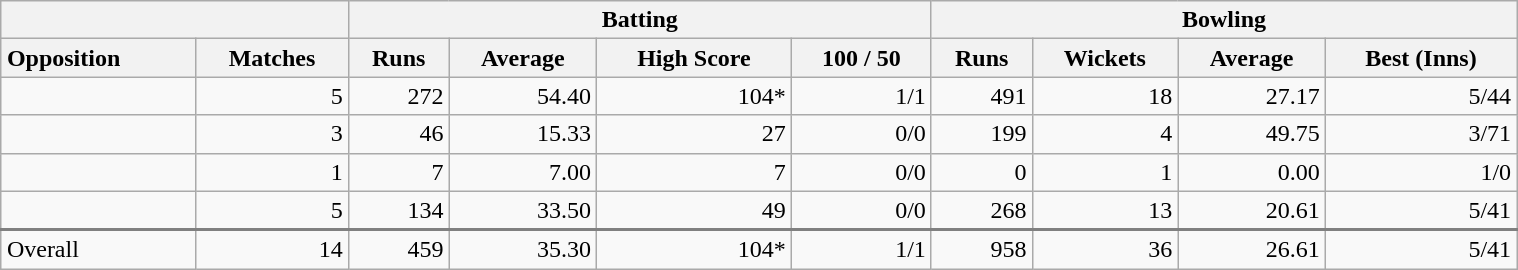<table class="wikitable" style="margin: 1em auto 1em auto" width="80%">
<tr>
<th colspan=2> </th>
<th colspan=4>Batting</th>
<th colspan=4>Bowling</th>
</tr>
<tr>
<th style="text-align:left;">Opposition</th>
<th>Matches</th>
<th>Runs</th>
<th>Average</th>
<th>High Score</th>
<th>100 / 50</th>
<th>Runs</th>
<th>Wickets</th>
<th>Average</th>
<th>Best (Inns)</th>
</tr>
<tr style="text-align:right;">
<td style="text-align:left;"></td>
<td>5</td>
<td>272</td>
<td>54.40</td>
<td>104*</td>
<td>1/1</td>
<td>491</td>
<td>18</td>
<td>27.17</td>
<td>5/44</td>
</tr>
<tr style="text-align:right;">
<td style="text-align:left;"></td>
<td>3</td>
<td>46</td>
<td>15.33</td>
<td>27</td>
<td>0/0</td>
<td>199</td>
<td>4</td>
<td>49.75</td>
<td>3/71</td>
</tr>
<tr style="text-align:right;">
<td style="text-align:left;"></td>
<td>1</td>
<td>7</td>
<td>7.00</td>
<td>7</td>
<td>0/0</td>
<td>0</td>
<td>1</td>
<td>0.00</td>
<td>1/0</td>
</tr>
<tr style="text-align:right;">
<td style="text-align:left;"></td>
<td>5</td>
<td>134</td>
<td>33.50</td>
<td>49</td>
<td>0/0</td>
<td>268</td>
<td>13</td>
<td>20.61</td>
<td>5/41</td>
</tr>
<tr style="text-align:right; border-top:solid 2px grey;">
<td style="text-align:left;">Overall</td>
<td>14</td>
<td>459</td>
<td>35.30</td>
<td>104*</td>
<td>1/1</td>
<td>958</td>
<td>36</td>
<td>26.61</td>
<td>5/41</td>
</tr>
</table>
